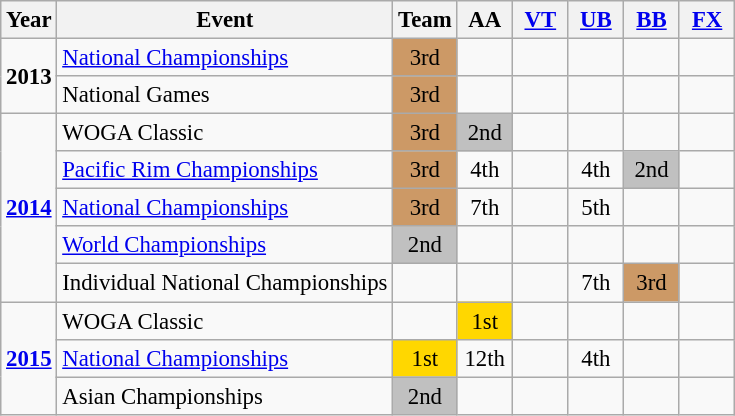<table class="wikitable" style="text-align:center; font-size: 95%;">
<tr>
<th>Year</th>
<th>Event</th>
<th style="width:30px;">Team</th>
<th style="width:30px;">AA</th>
<th style="width:30px;"><a href='#'>VT</a></th>
<th style="width:30px;"><a href='#'>UB</a></th>
<th style="width:30px;"><a href='#'>BB</a></th>
<th style="width:30px;"><a href='#'>FX</a></th>
</tr>
<tr>
<td rowspan="2"><strong>2013</strong></td>
<td align=left><a href='#'>National Championships</a></td>
<td style="background:#c96;">3rd</td>
<td></td>
<td></td>
<td></td>
<td></td>
<td></td>
</tr>
<tr>
<td align=left>National Games</td>
<td style="background:#c96;">3rd</td>
<td></td>
<td></td>
<td></td>
<td></td>
<td></td>
</tr>
<tr>
<td rowspan="5"><strong><a href='#'>2014</a></strong></td>
<td align=left>WOGA Classic</td>
<td style="background:#c96;">3rd</td>
<td style="background:silver;">2nd</td>
<td></td>
<td></td>
<td></td>
<td></td>
</tr>
<tr>
<td align=left><a href='#'>Pacific Rim Championships</a></td>
<td style="background:#c96;">3rd</td>
<td>4th</td>
<td></td>
<td>4th</td>
<td style="background:silver;">2nd</td>
<td></td>
</tr>
<tr>
<td align=left><a href='#'>National Championships</a></td>
<td style="background:#c96;">3rd</td>
<td>7th</td>
<td></td>
<td>5th</td>
<td></td>
<td></td>
</tr>
<tr>
<td align=left><a href='#'>World Championships</a></td>
<td style="background:silver;">2nd</td>
<td></td>
<td></td>
<td></td>
<td></td>
<td></td>
</tr>
<tr>
<td align=left>Individual National Championships</td>
<td></td>
<td></td>
<td></td>
<td>7th</td>
<td style="background:#c96;">3rd</td>
<td></td>
</tr>
<tr>
<td rowspan="3"><strong><a href='#'>2015</a></strong></td>
<td align=left>WOGA Classic</td>
<td></td>
<td style="background: gold">1st</td>
<td></td>
<td></td>
<td></td>
<td></td>
</tr>
<tr>
<td align=left><a href='#'>National Championships</a></td>
<td style="background: gold">1st</td>
<td>12th</td>
<td></td>
<td>4th</td>
<td></td>
<td></td>
</tr>
<tr>
<td align=left>Asian Championships</td>
<td style="background:silver;">2nd</td>
<td></td>
<td></td>
<td></td>
<td></td>
<td></td>
</tr>
</table>
